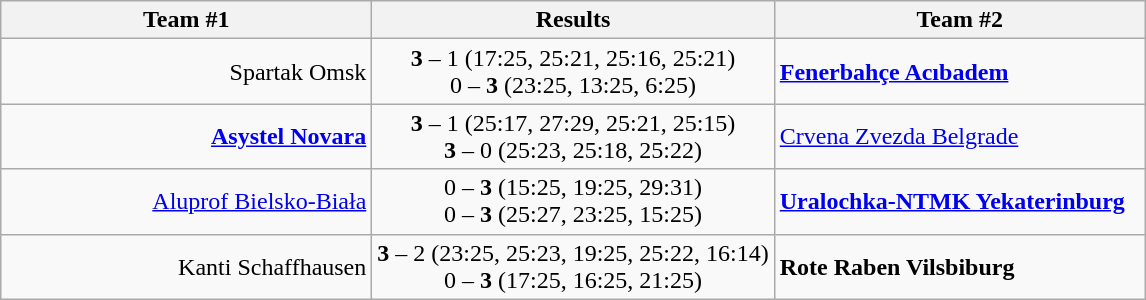<table class="wikitable" style="border-collapse: collapse;">
<tr>
<th align="right" width="240">Team #1</th>
<th>  Results  </th>
<th align="left" width="240">Team #2</th>
</tr>
<tr>
<td align="right">Spartak Omsk  </td>
<td align="center"><strong>3</strong> – 1 (17:25, 25:21, 25:16, 25:21) <br>0 – <strong>3</strong> (23:25, 13:25, 6:25)</td>
<td>  <strong><a href='#'>Fenerbahçe Acıbadem</a></strong></td>
</tr>
<tr>
<td align="right"><strong><a href='#'>Asystel Novara</a></strong>  </td>
<td align="center"><strong>3</strong> – 1 (25:17, 27:29, 25:21, 25:15) <br><strong>3</strong> – 0 (25:23, 25:18, 25:22)</td>
<td>  <a href='#'>Crvena Zvezda Belgrade</a></td>
</tr>
<tr>
<td align="right"><a href='#'>Aluprof Bielsko-Biała</a>  </td>
<td align="center">0 – <strong>3</strong> (15:25, 19:25, 29:31) <br>   0 – <strong>3</strong> (25:27, 23:25, 15:25)</td>
<td>  <strong><a href='#'>Uralochka-NTMK Yekaterinburg</a></strong></td>
</tr>
<tr>
<td align="right">Kanti Schaffhausen </td>
<td align="center"><strong>3</strong> – 2 (23:25, 25:23, 19:25, 25:22, 16:14) <br>   0 – <strong>3</strong> (17:25, 16:25, 21:25)</td>
<td>   <strong>Rote Raben Vilsbiburg</strong></td>
</tr>
</table>
